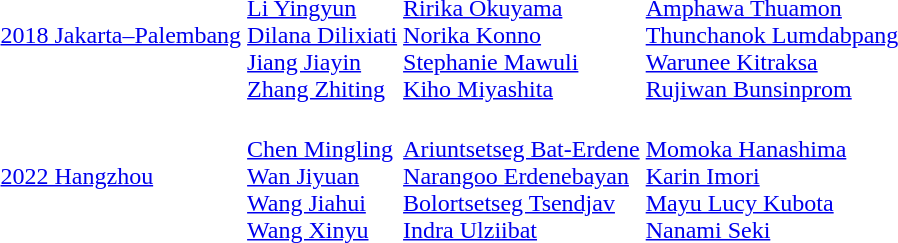<table>
<tr>
<td><a href='#'>2018 Jakarta–Palembang</a></td>
<td><br><a href='#'>Li Yingyun</a><br><a href='#'>Dilana Dilixiati</a><br><a href='#'>Jiang Jiayin</a><br><a href='#'>Zhang Zhiting</a></td>
<td><br><a href='#'>Ririka Okuyama</a><br><a href='#'>Norika Konno</a><br><a href='#'>Stephanie Mawuli</a><br><a href='#'>Kiho Miyashita</a></td>
<td><br><a href='#'>Amphawa Thuamon</a><br><a href='#'>Thunchanok Lumdabpang</a><br><a href='#'>Warunee Kitraksa</a><br><a href='#'>Rujiwan Bunsinprom</a></td>
</tr>
<tr>
<td><a href='#'>2022 Hangzhou</a></td>
<td><br><a href='#'>Chen Mingling</a><br><a href='#'>Wan Jiyuan</a><br><a href='#'>Wang Jiahui</a><br><a href='#'>Wang Xinyu</a></td>
<td><br><a href='#'>Ariuntsetseg Bat-Erdene</a><br><a href='#'>Narangoo Erdenebayan</a><br><a href='#'>Bolortsetseg Tsendjav</a><br><a href='#'>Indra Ulziibat</a></td>
<td><br><a href='#'>Momoka Hanashima</a><br><a href='#'>Karin Imori</a><br><a href='#'>Mayu Lucy Kubota</a><br><a href='#'>Nanami Seki</a></td>
</tr>
</table>
